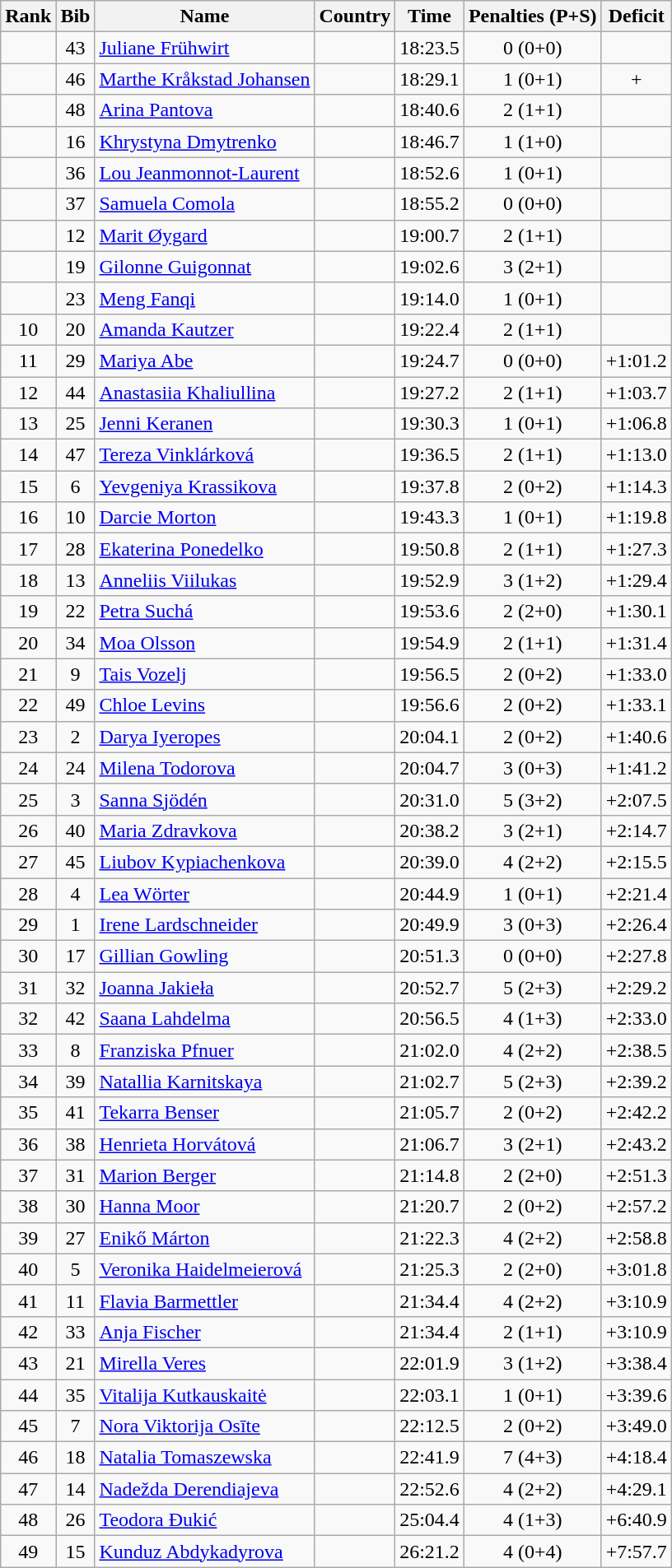<table class="wikitable sortable" style="text-align:center">
<tr>
<th>Rank</th>
<th>Bib</th>
<th>Name</th>
<th>Country</th>
<th>Time</th>
<th>Penalties (P+S)</th>
<th>Deficit</th>
</tr>
<tr>
<td></td>
<td>43</td>
<td align=left><a href='#'>Juliane Frühwirt</a></td>
<td align=left></td>
<td>18:23.5</td>
<td>0 (0+0)</td>
<td></td>
</tr>
<tr>
<td></td>
<td>46</td>
<td align=left><a href='#'>Marthe Kråkstad Johansen</a></td>
<td align=left></td>
<td>18:29.1</td>
<td>1 (0+1)</td>
<td>+</td>
</tr>
<tr>
<td></td>
<td>48</td>
<td align=left><a href='#'>Arina Pantova</a></td>
<td align=left></td>
<td>18:40.6</td>
<td>2 (1+1)</td>
<td></td>
</tr>
<tr>
<td></td>
<td>16</td>
<td align=left><a href='#'>Khrystyna Dmytrenko</a></td>
<td align=left></td>
<td>18:46.7</td>
<td>1 (1+0)</td>
<td></td>
</tr>
<tr>
<td></td>
<td>36</td>
<td align=left><a href='#'>Lou Jeanmonnot-Laurent</a></td>
<td align=left></td>
<td>18:52.6</td>
<td>1 (0+1)</td>
<td></td>
</tr>
<tr>
<td></td>
<td>37</td>
<td align=left><a href='#'>Samuela Comola</a></td>
<td align=left></td>
<td>18:55.2</td>
<td>0 (0+0)</td>
<td></td>
</tr>
<tr>
<td></td>
<td>12</td>
<td align=left><a href='#'>Marit Øygard</a></td>
<td align=left></td>
<td>19:00.7</td>
<td>2 (1+1)</td>
<td></td>
</tr>
<tr>
<td></td>
<td>19</td>
<td align=left><a href='#'>Gilonne Guigonnat</a></td>
<td align=left></td>
<td>19:02.6</td>
<td>3 (2+1)</td>
<td></td>
</tr>
<tr>
<td></td>
<td>23</td>
<td align=left><a href='#'>Meng Fanqi</a></td>
<td align=left></td>
<td>19:14.0</td>
<td>1 (0+1)</td>
<td></td>
</tr>
<tr>
<td>10</td>
<td>20</td>
<td align=left><a href='#'>Amanda Kautzer</a></td>
<td align=left></td>
<td>19:22.4</td>
<td>2 (1+1)</td>
<td></td>
</tr>
<tr>
<td>11</td>
<td>29</td>
<td align=left><a href='#'>Mariya Abe</a></td>
<td align=left></td>
<td>19:24.7</td>
<td>0 (0+0)</td>
<td>+1:01.2</td>
</tr>
<tr>
<td>12</td>
<td>44</td>
<td align=left><a href='#'>Anastasiia Khaliullina</a></td>
<td align=left></td>
<td>19:27.2</td>
<td>2 (1+1)</td>
<td>+1:03.7</td>
</tr>
<tr>
<td>13</td>
<td>25</td>
<td align=left><a href='#'>Jenni Keranen</a></td>
<td align=left></td>
<td>19:30.3</td>
<td>1 (0+1)</td>
<td>+1:06.8</td>
</tr>
<tr>
<td>14</td>
<td>47</td>
<td align=left><a href='#'>Tereza Vinklárková</a></td>
<td align=left></td>
<td>19:36.5</td>
<td>2 (1+1)</td>
<td>+1:13.0</td>
</tr>
<tr>
<td>15</td>
<td>6</td>
<td align=left><a href='#'>Yevgeniya Krassikova</a></td>
<td align=left></td>
<td>19:37.8</td>
<td>2 (0+2)</td>
<td>+1:14.3</td>
</tr>
<tr>
<td>16</td>
<td>10</td>
<td align=left><a href='#'>Darcie Morton</a></td>
<td align=left></td>
<td>19:43.3</td>
<td>1 (0+1)</td>
<td>+1:19.8</td>
</tr>
<tr>
<td>17</td>
<td>28</td>
<td align=left><a href='#'>Ekaterina Ponedelko</a></td>
<td align=left></td>
<td>19:50.8</td>
<td>2 (1+1)</td>
<td>+1:27.3</td>
</tr>
<tr>
<td>18</td>
<td>13</td>
<td align=left><a href='#'>Anneliis Viilukas</a></td>
<td align=left></td>
<td>19:52.9</td>
<td>3 (1+2)</td>
<td>+1:29.4</td>
</tr>
<tr>
<td>19</td>
<td>22</td>
<td align=left><a href='#'>Petra Suchá</a></td>
<td align=left></td>
<td>19:53.6</td>
<td>2 (2+0)</td>
<td>+1:30.1</td>
</tr>
<tr>
<td>20</td>
<td>34</td>
<td align=left><a href='#'>Moa Olsson</a></td>
<td align=left></td>
<td>19:54.9</td>
<td>2 (1+1)</td>
<td>+1:31.4</td>
</tr>
<tr>
<td>21</td>
<td>9</td>
<td align=left><a href='#'>Tais Vozelj</a></td>
<td align=left></td>
<td>19:56.5</td>
<td>2 (0+2)</td>
<td>+1:33.0</td>
</tr>
<tr>
<td>22</td>
<td>49</td>
<td align=left><a href='#'>Chloe Levins</a></td>
<td align=left></td>
<td>19:56.6</td>
<td>2 (0+2)</td>
<td>+1:33.1</td>
</tr>
<tr>
<td>23</td>
<td>2</td>
<td align=left><a href='#'>Darya Iyeropes</a></td>
<td align=left></td>
<td>20:04.1</td>
<td>2 (0+2)</td>
<td>+1:40.6</td>
</tr>
<tr>
<td>24</td>
<td>24</td>
<td align=left><a href='#'>Milena Todorova</a></td>
<td align=left></td>
<td>20:04.7</td>
<td>3 (0+3)</td>
<td>+1:41.2</td>
</tr>
<tr>
<td>25</td>
<td>3</td>
<td align=left><a href='#'>Sanna Sjödén</a></td>
<td align=left></td>
<td>20:31.0</td>
<td>5 (3+2)</td>
<td>+2:07.5</td>
</tr>
<tr>
<td>26</td>
<td>40</td>
<td align=left><a href='#'>Maria Zdravkova</a></td>
<td align=left></td>
<td>20:38.2</td>
<td>3 (2+1)</td>
<td>+2:14.7</td>
</tr>
<tr>
<td>27</td>
<td>45</td>
<td align=left><a href='#'>Liubov Kypiachenkova</a></td>
<td align=left></td>
<td>20:39.0</td>
<td>4 (2+2)</td>
<td>+2:15.5</td>
</tr>
<tr>
<td>28</td>
<td>4</td>
<td align=left><a href='#'>Lea Wörter</a></td>
<td align=left></td>
<td>20:44.9</td>
<td>1 (0+1)</td>
<td>+2:21.4</td>
</tr>
<tr>
<td>29</td>
<td>1</td>
<td align=left><a href='#'>Irene Lardschneider</a></td>
<td align=left></td>
<td>20:49.9</td>
<td>3 (0+3)</td>
<td>+2:26.4</td>
</tr>
<tr>
<td>30</td>
<td>17</td>
<td align=left><a href='#'>Gillian Gowling</a></td>
<td align=left></td>
<td>20:51.3</td>
<td>0 (0+0)</td>
<td>+2:27.8</td>
</tr>
<tr>
<td>31</td>
<td>32</td>
<td align=left><a href='#'>Joanna Jakieła</a></td>
<td align=left></td>
<td>20:52.7</td>
<td>5 (2+3)</td>
<td>+2:29.2</td>
</tr>
<tr>
<td>32</td>
<td>42</td>
<td align=left><a href='#'>Saana Lahdelma</a></td>
<td align=left></td>
<td>20:56.5</td>
<td>4 (1+3)</td>
<td>+2:33.0</td>
</tr>
<tr>
<td>33</td>
<td>8</td>
<td align=left><a href='#'>Franziska Pfnuer</a></td>
<td align=left></td>
<td>21:02.0</td>
<td>4 (2+2)</td>
<td>+2:38.5</td>
</tr>
<tr>
<td>34</td>
<td>39</td>
<td align=left><a href='#'>Natallia Karnitskaya</a></td>
<td align=left></td>
<td>21:02.7</td>
<td>5 (2+3)</td>
<td>+2:39.2</td>
</tr>
<tr>
<td>35</td>
<td>41</td>
<td align=left><a href='#'>Tekarra Benser</a></td>
<td align=left></td>
<td>21:05.7</td>
<td>2 (0+2)</td>
<td>+2:42.2</td>
</tr>
<tr>
<td>36</td>
<td>38</td>
<td align=left><a href='#'>Henrieta Horvátová</a></td>
<td align=left></td>
<td>21:06.7</td>
<td>3 (2+1)</td>
<td>+2:43.2</td>
</tr>
<tr>
<td>37</td>
<td>31</td>
<td align=left><a href='#'>Marion Berger</a></td>
<td align=left></td>
<td>21:14.8</td>
<td>2 (2+0)</td>
<td>+2:51.3</td>
</tr>
<tr>
<td>38</td>
<td>30</td>
<td align=left><a href='#'>Hanna Moor</a></td>
<td align=left></td>
<td>21:20.7</td>
<td>2 (0+2)</td>
<td>+2:57.2</td>
</tr>
<tr>
<td>39</td>
<td>27</td>
<td align=left><a href='#'>Enikő Márton</a></td>
<td align=left></td>
<td>21:22.3</td>
<td>4 (2+2)</td>
<td>+2:58.8</td>
</tr>
<tr>
<td>40</td>
<td>5</td>
<td align=left><a href='#'>Veronika Haidelmeierová</a></td>
<td align=left></td>
<td>21:25.3</td>
<td>2 (2+0)</td>
<td>+3:01.8</td>
</tr>
<tr>
<td>41</td>
<td>11</td>
<td align=left><a href='#'>Flavia Barmettler</a></td>
<td align=left></td>
<td>21:34.4</td>
<td>4 (2+2)</td>
<td>+3:10.9</td>
</tr>
<tr>
<td>42</td>
<td>33</td>
<td align=left><a href='#'>Anja Fischer</a></td>
<td align=left></td>
<td>21:34.4</td>
<td>2 (1+1)</td>
<td>+3:10.9</td>
</tr>
<tr>
<td>43</td>
<td>21</td>
<td align=left><a href='#'>Mirella Veres</a></td>
<td align=left></td>
<td>22:01.9</td>
<td>3 (1+2)</td>
<td>+3:38.4</td>
</tr>
<tr>
<td>44</td>
<td>35</td>
<td align=left><a href='#'>Vitalija Kutkauskaitė</a></td>
<td align=left></td>
<td>22:03.1</td>
<td>1 (0+1)</td>
<td>+3:39.6</td>
</tr>
<tr>
<td>45</td>
<td>7</td>
<td align=left><a href='#'>Nora Viktorija Osīte</a></td>
<td align=left></td>
<td>22:12.5</td>
<td>2 (0+2)</td>
<td>+3:49.0</td>
</tr>
<tr>
<td>46</td>
<td>18</td>
<td align=left><a href='#'>Natalia Tomaszewska</a></td>
<td align=left></td>
<td>22:41.9</td>
<td>7 (4+3)</td>
<td>+4:18.4</td>
</tr>
<tr>
<td>47</td>
<td>14</td>
<td align=left><a href='#'>Nadežda Derendiajeva</a></td>
<td align=left></td>
<td>22:52.6</td>
<td>4 (2+2)</td>
<td>+4:29.1</td>
</tr>
<tr>
<td>48</td>
<td>26</td>
<td align=left><a href='#'>Teodora Đukić</a></td>
<td align=left></td>
<td>25:04.4</td>
<td>4 (1+3)</td>
<td>+6:40.9</td>
</tr>
<tr>
<td>49</td>
<td>15</td>
<td align=left><a href='#'>Kunduz Abdykadyrova</a></td>
<td align=left></td>
<td>26:21.2</td>
<td>4 (0+4)</td>
<td>+7:57.7</td>
</tr>
</table>
